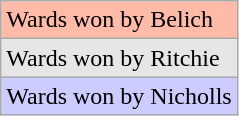<table class="wikitable">
<tr bgcolor="#FFBAA8">
<td>Wards won by Belich</td>
</tr>
<tr bgcolor="#E6E6E6">
<td>Wards won by Ritchie</td>
</tr>
<tr bgcolor="#CCCCFF">
<td>Wards won by Nicholls</td>
</tr>
</table>
